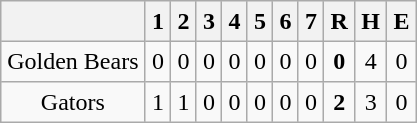<table align = right border="2" cellpadding="4" cellspacing="0" style="margin: 1em 1em 1em 1em; background: #F9F9F9; border: 1px #aaa solid; border-collapse: collapse;">
<tr align=center style="background: #F2F2F2;">
<th></th>
<th>1</th>
<th>2</th>
<th>3</th>
<th>4</th>
<th>5</th>
<th>6</th>
<th>7</th>
<th>R</th>
<th>H</th>
<th>E</th>
</tr>
<tr align=center>
<td>Golden Bears</td>
<td>0</td>
<td>0</td>
<td>0</td>
<td>0</td>
<td>0</td>
<td>0</td>
<td>0</td>
<td><strong>0</strong></td>
<td>4</td>
<td>0</td>
</tr>
<tr align=center>
<td>Gators</td>
<td>1</td>
<td>1</td>
<td>0</td>
<td>0</td>
<td>0</td>
<td>0</td>
<td>0</td>
<td><strong>2</strong></td>
<td>3</td>
<td>0</td>
</tr>
</table>
